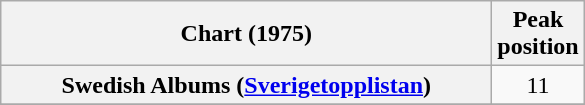<table class="wikitable plainrowheaders sortable" style="text-align:center;">
<tr>
<th scope="col" style="width:20em;">Chart (1975)</th>
<th scope="col">Peak<br>position</th>
</tr>
<tr>
<th scope="row">Swedish Albums (<a href='#'>Sverigetopplistan</a>)</th>
<td>11</td>
</tr>
<tr>
</tr>
</table>
